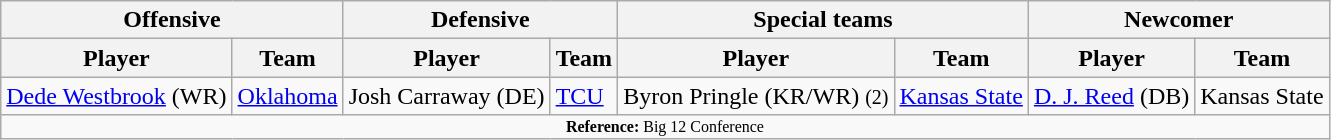<table class="wikitable">
<tr>
<th colspan="2">Offensive</th>
<th colspan="2">Defensive</th>
<th colspan="2">Special teams</th>
<th colspan="2">Newcomer</th>
</tr>
<tr>
<th>Player</th>
<th>Team</th>
<th>Player</th>
<th>Team</th>
<th>Player</th>
<th>Team</th>
<th>Player</th>
<th>Team</th>
</tr>
<tr>
<td><a href='#'>Dede Westbrook</a> (WR)</td>
<td><a href='#'>Oklahoma</a></td>
<td>Josh Carraway (DE)</td>
<td><a href='#'>TCU</a></td>
<td>Byron Pringle (KR/WR) <small>(2)</small></td>
<td><a href='#'>Kansas State</a></td>
<td><a href='#'>D. J. Reed</a> (DB)</td>
<td>Kansas State</td>
</tr>
<tr>
<td colspan="12"  style="font-size:8pt; text-align:center;"><strong>Reference:</strong> Big 12 Conference</td>
</tr>
</table>
